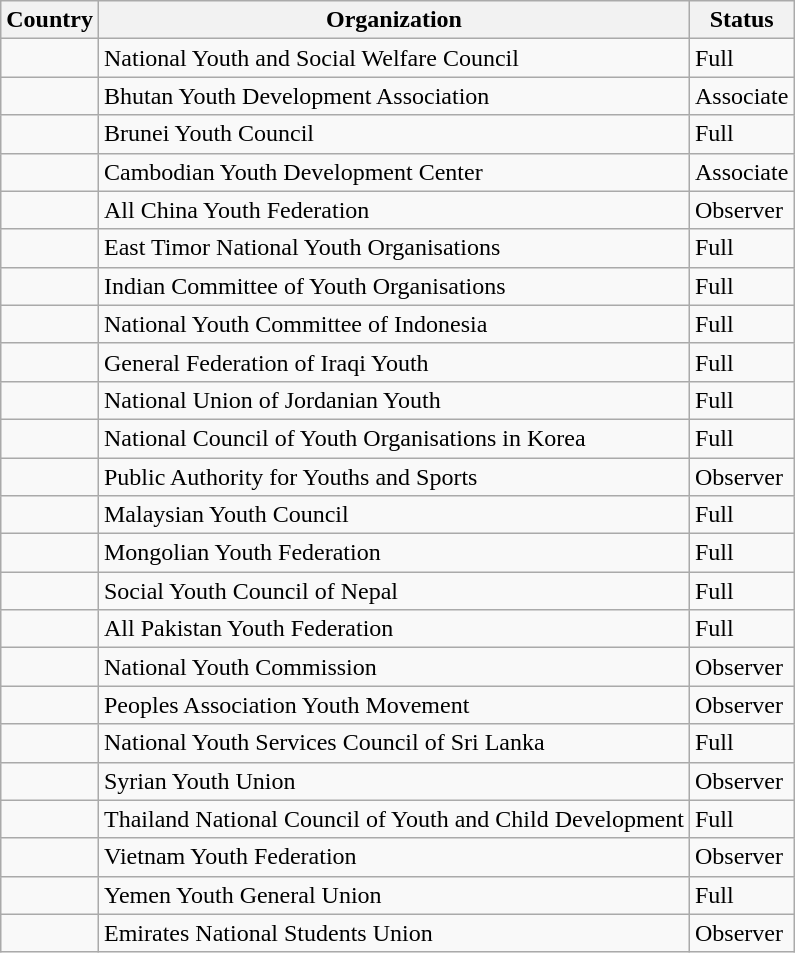<table class="wikitable sortable">
<tr>
<th>Country</th>
<th>Organization</th>
<th>Status</th>
</tr>
<tr>
<td></td>
<td>National Youth and Social Welfare Council</td>
<td>Full</td>
</tr>
<tr>
<td></td>
<td>Bhutan Youth Development Association</td>
<td>Associate</td>
</tr>
<tr>
<td></td>
<td>Brunei Youth Council</td>
<td>Full</td>
</tr>
<tr>
<td></td>
<td>Cambodian Youth Development Center</td>
<td>Associate</td>
</tr>
<tr>
<td></td>
<td>All China Youth Federation</td>
<td>Observer</td>
</tr>
<tr>
<td></td>
<td>East Timor National Youth Organisations</td>
<td>Full</td>
</tr>
<tr>
<td></td>
<td>Indian Committee of Youth Organisations</td>
<td>Full</td>
</tr>
<tr>
<td></td>
<td>National Youth Committee of Indonesia</td>
<td>Full</td>
</tr>
<tr>
<td></td>
<td>General Federation of Iraqi Youth</td>
<td>Full</td>
</tr>
<tr>
<td></td>
<td>National Union of Jordanian Youth</td>
<td>Full</td>
</tr>
<tr>
<td></td>
<td>National Council of Youth Organisations in Korea</td>
<td>Full</td>
</tr>
<tr>
<td></td>
<td>Public Authority for Youths and Sports</td>
<td>Observer</td>
</tr>
<tr>
<td></td>
<td>Malaysian Youth Council</td>
<td>Full</td>
</tr>
<tr>
<td></td>
<td>Mongolian Youth Federation</td>
<td>Full</td>
</tr>
<tr>
<td></td>
<td>Social Youth Council of Nepal</td>
<td>Full</td>
</tr>
<tr>
<td></td>
<td>All Pakistan Youth Federation</td>
<td>Full</td>
</tr>
<tr>
<td></td>
<td>National Youth Commission</td>
<td>Observer</td>
</tr>
<tr>
<td></td>
<td>Peoples Association Youth Movement</td>
<td>Observer</td>
</tr>
<tr>
<td></td>
<td>National Youth Services Council of Sri Lanka</td>
<td>Full</td>
</tr>
<tr>
<td></td>
<td>Syrian Youth Union</td>
<td>Observer</td>
</tr>
<tr>
<td></td>
<td>Thailand National Council of Youth and Child Development</td>
<td>Full</td>
</tr>
<tr>
<td></td>
<td>Vietnam Youth Federation</td>
<td>Observer</td>
</tr>
<tr>
<td></td>
<td>Yemen Youth General Union</td>
<td>Full</td>
</tr>
<tr>
<td></td>
<td>Emirates National Students Union</td>
<td>Observer</td>
</tr>
</table>
